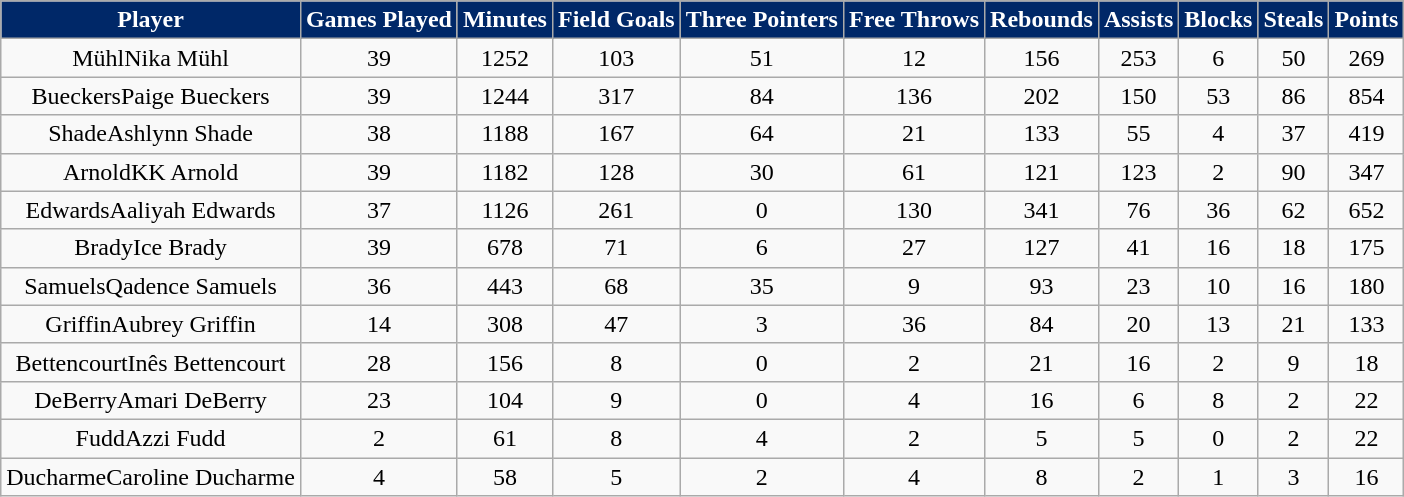<table class="wikitable sortable">
<tr align="center"  style="background:#002868;color:#FFFFFF;">
<td><strong>Player</strong></td>
<td><strong>Games Played</strong></td>
<td><strong>Minutes</strong></td>
<td><strong>Field Goals</strong></td>
<td><strong>Three Pointers</strong></td>
<td><strong>Free Throws</strong></td>
<td><strong>Rebounds</strong></td>
<td><strong>Assists</strong></td>
<td><strong>Blocks</strong></td>
<td><strong>Steals</strong></td>
<td><strong>Points</strong></td>
</tr>
<tr align="center" bgcolor="">
<td><span>Mühl</span>Nika Mühl</td>
<td>39</td>
<td>1252</td>
<td>103</td>
<td>51</td>
<td>12</td>
<td>156</td>
<td>253</td>
<td>6</td>
<td>50</td>
<td>269</td>
</tr>
<tr align="center" bgcolor="">
<td><span>Bueckers</span>Paige Bueckers</td>
<td>39</td>
<td>1244</td>
<td>317</td>
<td>84</td>
<td>136</td>
<td>202</td>
<td>150</td>
<td>53</td>
<td>86</td>
<td>854</td>
</tr>
<tr align="center" bgcolor="">
<td><span>Shade</span>Ashlynn Shade</td>
<td>38</td>
<td>1188</td>
<td>167</td>
<td>64</td>
<td>21</td>
<td>133</td>
<td>55</td>
<td>4</td>
<td>37</td>
<td>419</td>
</tr>
<tr align="center" bgcolor="">
<td><span>Arnold</span>KK Arnold</td>
<td>39</td>
<td>1182</td>
<td>128</td>
<td>30</td>
<td>61</td>
<td>121</td>
<td>123</td>
<td>2</td>
<td>90</td>
<td>347</td>
</tr>
<tr align="center" bgcolor="">
<td><span>Edwards</span>Aaliyah Edwards</td>
<td>37</td>
<td>1126</td>
<td>261</td>
<td>0</td>
<td>130</td>
<td>341</td>
<td>76</td>
<td>36</td>
<td>62</td>
<td>652</td>
</tr>
<tr align="center" bgcolor="">
<td><span>Brady</span>Ice Brady</td>
<td>39</td>
<td>678</td>
<td>71</td>
<td>6</td>
<td>27</td>
<td>127</td>
<td>41</td>
<td>16</td>
<td>18</td>
<td>175</td>
</tr>
<tr align="center" bgcolor="">
<td><span>Samuels</span>Qadence Samuels</td>
<td>36</td>
<td>443</td>
<td>68</td>
<td>35</td>
<td>9</td>
<td>93</td>
<td>23</td>
<td>10</td>
<td>16</td>
<td>180</td>
</tr>
<tr align="center" bgcolor="">
<td><span>Griffin</span>Aubrey Griffin</td>
<td>14</td>
<td>308</td>
<td>47</td>
<td>3</td>
<td>36</td>
<td>84</td>
<td>20</td>
<td>13</td>
<td>21</td>
<td>133</td>
</tr>
<tr align="center" bgcolor="">
<td><span>Bettencourt</span>Inês Bettencourt</td>
<td>28</td>
<td>156</td>
<td>8</td>
<td>0</td>
<td>2</td>
<td>21</td>
<td>16</td>
<td>2</td>
<td>9</td>
<td>18</td>
</tr>
<tr align="center" bgcolor="">
<td><span>DeBerry</span>Amari DeBerry</td>
<td>23</td>
<td>104</td>
<td>9</td>
<td>0</td>
<td>4</td>
<td>16</td>
<td>6</td>
<td>8</td>
<td>2</td>
<td>22</td>
</tr>
<tr align="center" bgcolor="">
<td><span>Fudd</span>Azzi Fudd</td>
<td>2</td>
<td>61</td>
<td>8</td>
<td>4</td>
<td>2</td>
<td>5</td>
<td>5</td>
<td>0</td>
<td>2</td>
<td>22</td>
</tr>
<tr align="center" bgcolor="">
<td><span>Ducharme</span>Caroline Ducharme</td>
<td>4</td>
<td>58</td>
<td>5</td>
<td>2</td>
<td>4</td>
<td>8</td>
<td>2</td>
<td>1</td>
<td>3</td>
<td>16</td>
</tr>
</table>
